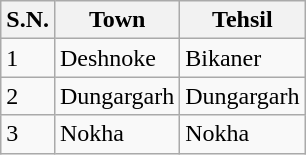<table class="wikitable">
<tr>
<th>S.N.</th>
<th>Town</th>
<th>Tehsil</th>
</tr>
<tr>
<td>1</td>
<td>Deshnoke</td>
<td>Bikaner</td>
</tr>
<tr>
<td>2</td>
<td>Dungargarh</td>
<td>Dungargarh</td>
</tr>
<tr>
<td>3</td>
<td>Nokha</td>
<td>Nokha</td>
</tr>
</table>
